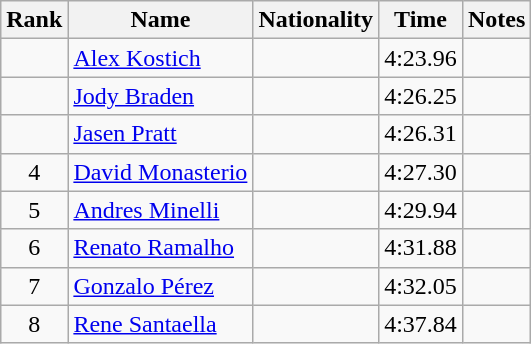<table class="wikitable sortable" style="text-align:center">
<tr>
<th>Rank</th>
<th>Name</th>
<th>Nationality</th>
<th>Time</th>
<th>Notes</th>
</tr>
<tr>
<td></td>
<td align=left><a href='#'>Alex Kostich</a></td>
<td align=left></td>
<td>4:23.96</td>
<td></td>
</tr>
<tr>
<td></td>
<td align=left><a href='#'>Jody Braden</a></td>
<td align=left></td>
<td>4:26.25</td>
<td></td>
</tr>
<tr>
<td></td>
<td align=left><a href='#'>Jasen Pratt</a></td>
<td align=left></td>
<td>4:26.31</td>
<td></td>
</tr>
<tr>
<td>4</td>
<td align=left><a href='#'>David Monasterio</a></td>
<td align=left></td>
<td>4:27.30</td>
<td></td>
</tr>
<tr>
<td>5</td>
<td align=left><a href='#'>Andres Minelli</a></td>
<td align=left></td>
<td>4:29.94</td>
<td></td>
</tr>
<tr>
<td>6</td>
<td align=left><a href='#'>Renato Ramalho</a></td>
<td align=left></td>
<td>4:31.88</td>
<td></td>
</tr>
<tr>
<td>7</td>
<td align=left><a href='#'>Gonzalo Pérez</a></td>
<td align=left></td>
<td>4:32.05</td>
<td></td>
</tr>
<tr>
<td>8</td>
<td align=left><a href='#'>Rene Santaella</a></td>
<td align=left></td>
<td>4:37.84</td>
<td></td>
</tr>
</table>
